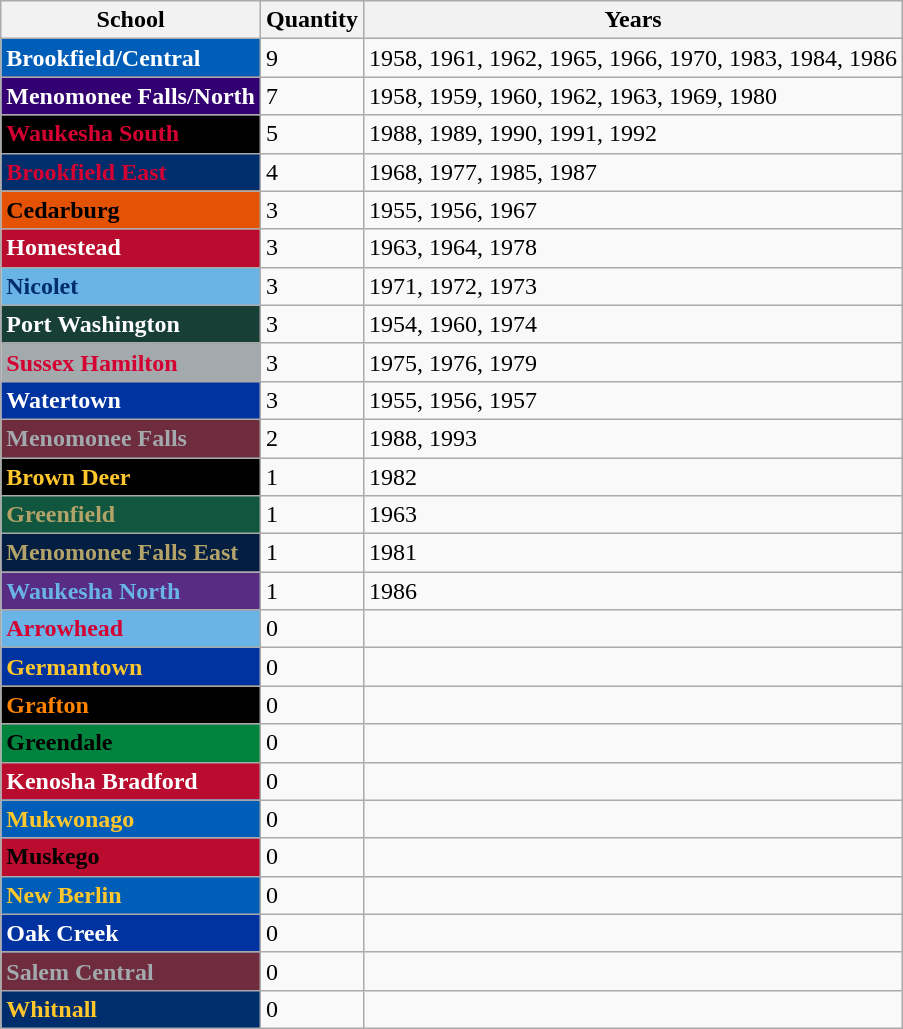<table class="wikitable">
<tr>
<th>School</th>
<th>Quantity</th>
<th>Years</th>
</tr>
<tr>
<td style="background: #005eb8; color: white"><strong>Brookfield/Central</strong></td>
<td>9</td>
<td>1958, 1961, 1962, 1965, 1966, 1970, 1983, 1984, 1986</td>
</tr>
<tr>
<td style="background: #330072; color: white"><strong>Menomonee Falls/North</strong></td>
<td>7</td>
<td>1958, 1959, 1960, 1962, 1963, 1969, 1980</td>
</tr>
<tr>
<td style="background: black; color: #d50032"><strong>Waukesha South</strong></td>
<td>5</td>
<td>1988, 1989, 1990, 1991, 1992</td>
</tr>
<tr>
<td style="background: #002d6c; color: #d50032"><strong>Brookfield East</strong></td>
<td>4</td>
<td>1968, 1977, 1985, 1987</td>
</tr>
<tr>
<td style="background: #e35205; color: black"><strong>Cedarburg</strong></td>
<td>3</td>
<td>1955, 1956, 1967</td>
</tr>
<tr>
<td style="background: #ba0c2f; color: white"><strong>Homestead</strong></td>
<td>3</td>
<td>1963, 1964, 1978</td>
</tr>
<tr>
<td style="background: #69b3e7; color: #002d6c"><strong>Nicolet</strong></td>
<td>3</td>
<td>1971, 1972, 1973</td>
</tr>
<tr>
<td style="background: #173f35; color: white"><strong>Port Washington</strong></td>
<td>3</td>
<td>1954, 1960, 1974</td>
</tr>
<tr>
<td style="background: #a2aaad; color: #d50032"><strong>Sussex Hamilton</strong></td>
<td>3</td>
<td>1975, 1976, 1979</td>
</tr>
<tr>
<td style="background: #0032a0; color: white"><strong>Watertown</strong></td>
<td>3</td>
<td>1955, 1956, 1957</td>
</tr>
<tr>
<td style="background: #6f2c3f; color: #a2aaad"><strong>Menomonee Falls</strong></td>
<td>2</td>
<td>1988, 1993</td>
</tr>
<tr>
<td style="background: black; color: #ffc72c"><strong>Brown Deer</strong></td>
<td>1</td>
<td>1982</td>
</tr>
<tr>
<td style="background: #115740; color: #b3a369"><strong>Greenfield</strong></td>
<td>1</td>
<td>1963</td>
</tr>
<tr>
<td style="background: #041e42; color: #b3a369"><strong>Menomonee Falls East</strong></td>
<td>1</td>
<td>1981</td>
</tr>
<tr>
<td style="background: #582c83; color: #69b3e7"><strong>Waukesha North</strong></td>
<td>1</td>
<td>1986</td>
</tr>
<tr>
<td style="background: #69b3e7; color: #d50032"><strong>Arrowhead</strong></td>
<td>0</td>
<td></td>
</tr>
<tr>
<td style="background: #0032a0; color: #ffc72c"><strong>Germantown</strong></td>
<td>0</td>
<td></td>
</tr>
<tr>
<td style="background: black; color: #ff8200"><strong>Grafton</strong></td>
<td>0</td>
<td></td>
</tr>
<tr>
<td style="background: #00843d; color: black"><strong>Greendale</strong></td>
<td>0</td>
<td></td>
</tr>
<tr>
<td style="background: #ba0c2f; color: white"><strong>Kenosha Bradford</strong></td>
<td>0</td>
<td></td>
</tr>
<tr>
<td style="background: #005eb8; color: #ffc72c"><strong>Mukwonago</strong></td>
<td>0</td>
<td></td>
</tr>
<tr>
<td style="background: #ba0c2f; color: black"><strong>Muskego</strong></td>
<td>0</td>
<td></td>
</tr>
<tr>
<td style="background: #005eb8; color: #ffc72c"><strong>New Berlin</strong></td>
<td>0</td>
<td></td>
</tr>
<tr>
<td style="background: #0032a0; color: white"><strong>Oak Creek</strong></td>
<td>0</td>
<td></td>
</tr>
<tr>
<td style="background: #6f2c3f; color: #a2aaad"><strong>Salem Central</strong></td>
<td>0</td>
<td></td>
</tr>
<tr>
<td style="background: #002d6c; color: #ffc72c"><strong>Whitnall</strong></td>
<td>0</td>
<td></td>
</tr>
</table>
